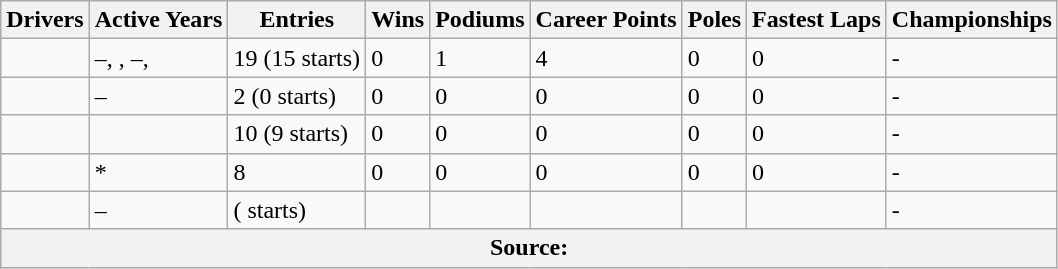<table class="wikitable sortable" border="1">
<tr>
<th scope="col">Drivers</th>
<th scope="col">Active Years</th>
<th scope="col">Entries</th>
<th scope="col">Wins</th>
<th scope="col">Podiums</th>
<th scope="col">Career Points</th>
<th scope="col">Poles</th>
<th scope="col">Fastest Laps</th>
<th scope="col">Championships</th>
</tr>
<tr>
<td></td>
<td>–, , –, </td>
<td>19 (15 starts)</td>
<td>0</td>
<td>1</td>
<td>4</td>
<td>0</td>
<td>0</td>
<td>-</td>
</tr>
<tr>
<td></td>
<td>–</td>
<td>2 (0 starts)</td>
<td>0</td>
<td>0</td>
<td>0</td>
<td>0</td>
<td>0</td>
<td>-</td>
</tr>
<tr>
<td></td>
<td></td>
<td>10 (9 starts)</td>
<td>0</td>
<td>0</td>
<td>0</td>
<td>0</td>
<td>0</td>
<td>-</td>
</tr>
<tr>
<td></td>
<td>*</td>
<td>8</td>
<td>0</td>
<td>0</td>
<td>0</td>
<td>0</td>
<td>0</td>
<td>-</td>
</tr>
<tr>
<td></td>
<td>–</td>
<td> ( starts)</td>
<td></td>
<td></td>
<td></td>
<td></td>
<td></td>
<td>-</td>
</tr>
<tr>
<th colspan="9">Source:</th>
</tr>
</table>
